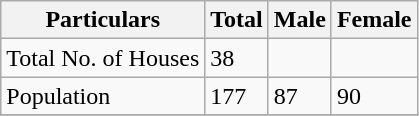<table class="wikitable sortable">
<tr>
<th>Particulars</th>
<th>Total</th>
<th>Male</th>
<th>Female</th>
</tr>
<tr>
<td>Total No. of Houses</td>
<td>38</td>
<td></td>
<td></td>
</tr>
<tr>
<td>Population</td>
<td>177</td>
<td>87</td>
<td>90</td>
</tr>
<tr>
</tr>
</table>
